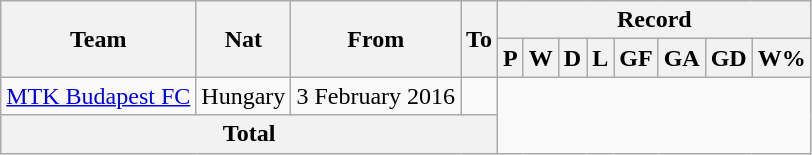<table class="wikitable" style="text-align: center">
<tr>
<th rowspan="2">Team</th>
<th rowspan="2">Nat</th>
<th rowspan="2">From</th>
<th rowspan="2">To</th>
<th colspan="8">Record</th>
</tr>
<tr>
<th>P</th>
<th>W</th>
<th>D</th>
<th>L</th>
<th>GF</th>
<th>GA</th>
<th>GD</th>
<th>W%</th>
</tr>
<tr>
<td align=left><a href='#'>MTK Budapest FC</a></td>
<td>Hungary</td>
<td align=left>3 February 2016</td>
<td align=left><br></td>
</tr>
<tr>
<th colspan="4">Total<br></th>
</tr>
</table>
